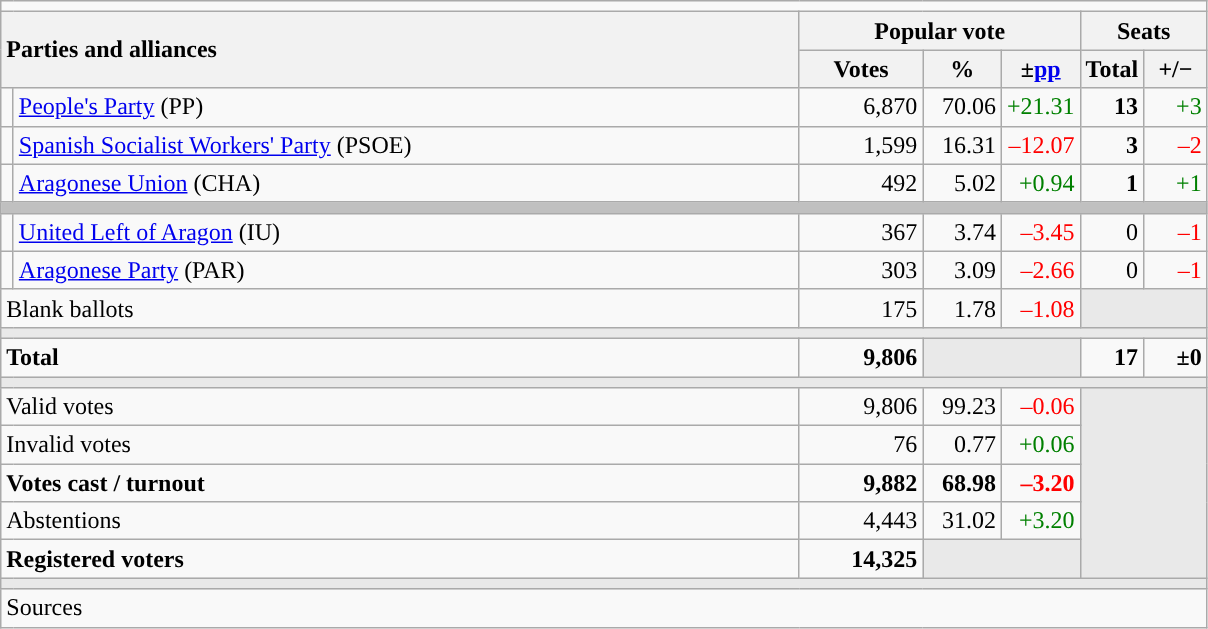<table class="wikitable" style="text-align:right;">
<tr>
<td colspan="7"></td>
</tr>
<tr>
<th style="text-align:left;" rowspan="2" colspan="2" width="525">Parties and alliances</th>
<th colspan="3">Popular vote</th>
<th colspan="2">Seats</th>
</tr>
<tr>
<th width="75">Votes</th>
<th width="45">%</th>
<th width="45">±<a href='#'>pp</a></th>
<th width="35">Total</th>
<th width="35">+/−</th>
</tr>
<tr>
<td width="1" style="color:inherit;background:"></td>
<td align="left"><a href='#'>People's Party</a> (PP)</td>
<td>6,870</td>
<td>70.06</td>
<td style="color:green;">+21.31</td>
<td><strong>13</strong></td>
<td style="color:green;">+3</td>
</tr>
<tr>
<td style="color:inherit;background:"></td>
<td align="left"><a href='#'>Spanish Socialist Workers' Party</a> (PSOE)</td>
<td>1,599</td>
<td>16.31</td>
<td style="color:red;">–12.07</td>
<td><strong>3</strong></td>
<td style="color:red;">–2</td>
</tr>
<tr>
<td style="color:inherit;background:"></td>
<td align="left"><a href='#'>Aragonese Union</a> (CHA)</td>
<td>492</td>
<td>5.02</td>
<td style="color:green;">+0.94</td>
<td><strong>1</strong></td>
<td style="color:green;">+1</td>
</tr>
<tr>
<td colspan="7" bgcolor="#C0C0C0"></td>
</tr>
<tr>
<td style="color:inherit;background:"></td>
<td align="left"><a href='#'>United Left of Aragon</a> (IU)</td>
<td>367</td>
<td>3.74</td>
<td style="color:red;">–3.45</td>
<td>0</td>
<td style="color:red;">–1</td>
</tr>
<tr>
<td style="color:inherit;background:"></td>
<td align="left"><a href='#'>Aragonese Party</a> (PAR)</td>
<td>303</td>
<td>3.09</td>
<td style="color:red;">–2.66</td>
<td>0</td>
<td style="color:red;">–1</td>
</tr>
<tr>
<td align="left" colspan="2">Blank ballots</td>
<td>175</td>
<td>1.78</td>
<td style="color:red;">–1.08</td>
<td bgcolor="#E9E9E9" colspan="2"></td>
</tr>
<tr>
<td colspan="7" bgcolor="#E9E9E9"></td>
</tr>
<tr style="font-weight:bold;">
<td align="left" colspan="2">Total</td>
<td>9,806</td>
<td bgcolor="#E9E9E9" colspan="2"></td>
<td>17</td>
<td>±0</td>
</tr>
<tr>
<td colspan="7" bgcolor="#E9E9E9"></td>
</tr>
<tr>
<td align="left" colspan="2">Valid votes</td>
<td>9,806</td>
<td>99.23</td>
<td style="color:red;">–0.06</td>
<td bgcolor="#E9E9E9" colspan="2" rowspan="5"></td>
</tr>
<tr>
<td align="left" colspan="2">Invalid votes</td>
<td>76</td>
<td>0.77</td>
<td style="color:green;">+0.06</td>
</tr>
<tr style="font-weight:bold;">
<td align="left" colspan="2">Votes cast / turnout</td>
<td>9,882</td>
<td>68.98</td>
<td style="color:red;">–3.20</td>
</tr>
<tr>
<td align="left" colspan="2">Abstentions</td>
<td>4,443</td>
<td>31.02</td>
<td style="color:green;">+3.20</td>
</tr>
<tr style="font-weight:bold;">
<td align="left" colspan="2">Registered voters</td>
<td>14,325</td>
<td bgcolor="#E9E9E9" colspan="2"></td>
</tr>
<tr>
<td colspan="7" bgcolor="#E9E9E9"></td>
</tr>
<tr>
<td align="left" colspan="7">Sources</td>
</tr>
</table>
